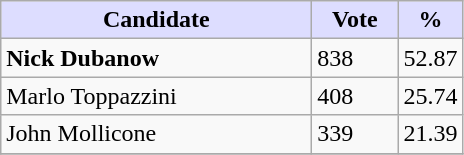<table class="wikitable">
<tr>
<th style="background:#ddf; width:200px;">Candidate</th>
<th style="background:#ddf; width:50px;">Vote</th>
<th style="background:#ddf; width:30px;">%</th>
</tr>
<tr>
<td><strong>Nick Dubanow</strong></td>
<td>838</td>
<td>52.87</td>
</tr>
<tr>
<td>Marlo Toppazzini</td>
<td>408</td>
<td>25.74</td>
</tr>
<tr>
<td>John Mollicone</td>
<td>339</td>
<td>21.39</td>
</tr>
<tr>
</tr>
</table>
